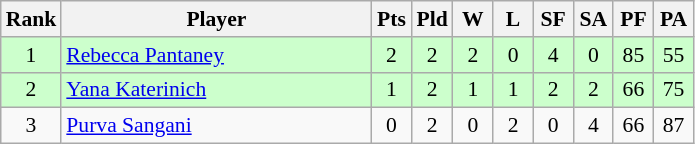<table class=wikitable style="text-align:center; font-size:90%">
<tr>
<th width="20">Rank</th>
<th width="200">Player</th>
<th width="20">Pts</th>
<th width="20">Pld</th>
<th width="20">W</th>
<th width="20">L</th>
<th width="20">SF</th>
<th width="20">SA</th>
<th width="20">PF</th>
<th width="20">PA</th>
</tr>
<tr bgcolor="#ccffcc">
<td>1</td>
<td style="text-align:left"> <a href='#'>Rebecca Pantaney</a></td>
<td>2</td>
<td>2</td>
<td>2</td>
<td>0</td>
<td>4</td>
<td>0</td>
<td>85</td>
<td>55</td>
</tr>
<tr bgcolor="#ccffcc">
<td>2</td>
<td style="text-align:left"> <a href='#'>Yana Katerinich</a></td>
<td>1</td>
<td>2</td>
<td>1</td>
<td>1</td>
<td>2</td>
<td>2</td>
<td>66</td>
<td>75</td>
</tr>
<tr>
<td>3</td>
<td style="text-align:left"> <a href='#'>Purva Sangani</a></td>
<td>0</td>
<td>2</td>
<td>0</td>
<td>2</td>
<td>0</td>
<td>4</td>
<td>66</td>
<td>87</td>
</tr>
</table>
